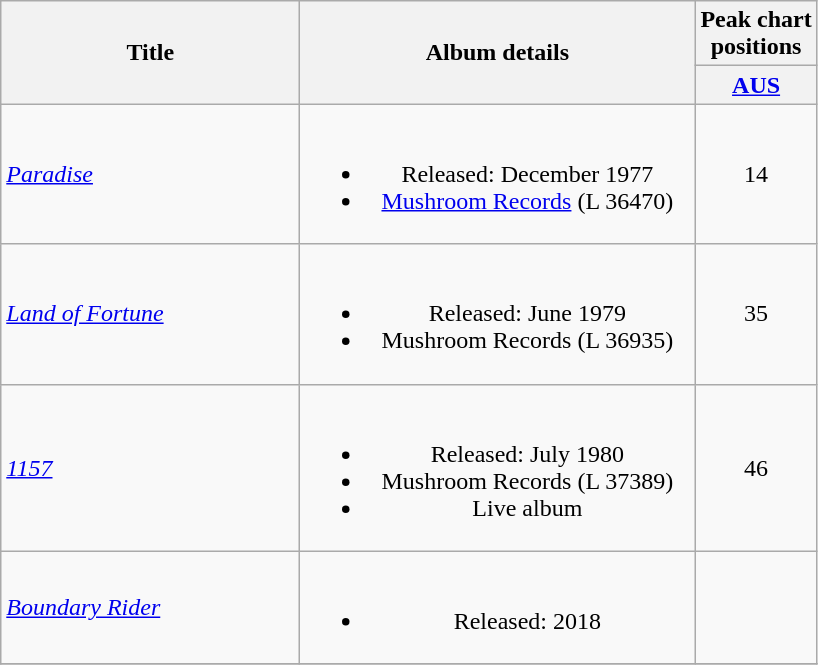<table class="wikitable">
<tr>
<th scope="col" rowspan="2" style="width:12em;">Title</th>
<th scope="col" rowspan="2" style="width:16em;">Album details</th>
<th scope="col" colspan="1">Peak chart<br>positions</th>
</tr>
<tr>
<th><a href='#'>AUS</a><br></th>
</tr>
<tr>
<td><em><a href='#'>Paradise</a></em></td>
<td align="center"><br><ul><li>Released: December 1977</li><li><a href='#'>Mushroom Records</a> (L 36470)</li></ul></td>
<td align="center">14</td>
</tr>
<tr>
<td><em><a href='#'>Land of Fortune</a></em></td>
<td align="center"><br><ul><li>Released: June 1979</li><li>Mushroom Records (L 36935)</li></ul></td>
<td align="center">35</td>
</tr>
<tr>
<td><em><a href='#'>1157</a></em></td>
<td align="center"><br><ul><li>Released: July 1980</li><li>Mushroom Records (L 37389)</li><li>Live album</li></ul></td>
<td align="center">46</td>
</tr>
<tr>
<td><em><a href='#'>Boundary Rider</a></em></td>
<td align="center"><br><ul><li>Released: 2018</li></ul></td>
<td align="center"></td>
</tr>
<tr>
</tr>
</table>
